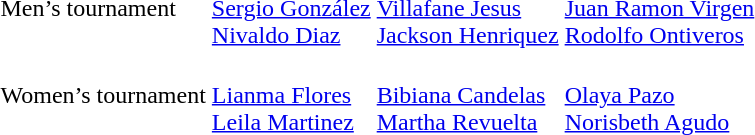<table>
<tr>
<td>Men’s tournament</td>
<td><br><a href='#'>Sergio González</a><br><a href='#'>Nivaldo Diaz</a></td>
<td><br><a href='#'>Villafane Jesus</a><br><a href='#'>Jackson Henriquez</a></td>
<td><br><a href='#'>Juan Ramon Virgen</a><br><a href='#'>Rodolfo Ontiveros</a></td>
</tr>
<tr>
<td>Women’s tournament</td>
<td><br><a href='#'>Lianma Flores</a><br><a href='#'>Leila Martinez</a></td>
<td><br><a href='#'>Bibiana Candelas</a><br><a href='#'>Martha Revuelta</a></td>
<td><br><a href='#'>Olaya Pazo</a><br><a href='#'>Norisbeth Agudo</a></td>
</tr>
<tr>
</tr>
</table>
